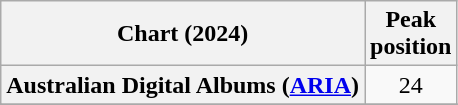<table class="wikitable sortable plainrowheaders" style="text-align:center;">
<tr>
<th scope="col">Chart (2024)</th>
<th scope="col">Peak<br>position</th>
</tr>
<tr>
<th scope="row">Australian Digital Albums (<a href='#'>ARIA</a>)</th>
<td>24</td>
</tr>
<tr>
</tr>
<tr>
</tr>
<tr>
</tr>
<tr>
</tr>
</table>
